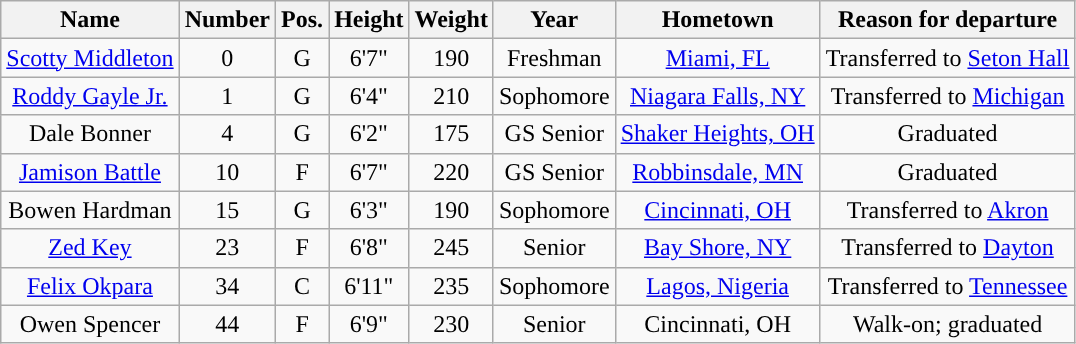<table class="wikitable sortable sortable" style="text-align:center">
<tr align=center>
<th>Name</th>
<th>Number</th>
<th>Pos.</th>
<th>Height</th>
<th>Weight</th>
<th>Year</th>
<th>Hometown</th>
<th class="unsortable">Reason for departure</th>
</tr>
<tr>
<td><a href='#'>Scotty Middleton</a></td>
<td>0</td>
<td>G</td>
<td>6'7"</td>
<td>190</td>
<td>Freshman</td>
<td><a href='#'>Miami, FL</a></td>
<td>Transferred to <a href='#'>Seton Hall</a></td>
</tr>
<tr>
<td><a href='#'>Roddy Gayle Jr.</a></td>
<td>1</td>
<td>G</td>
<td>6'4"</td>
<td>210</td>
<td>Sophomore</td>
<td><a href='#'>Niagara Falls, NY</a></td>
<td>Transferred to <a href='#'>Michigan</a></td>
</tr>
<tr>
<td>Dale Bonner</td>
<td>4</td>
<td>G</td>
<td>6'2"</td>
<td>175</td>
<td>GS Senior</td>
<td><a href='#'>Shaker Heights, OH</a></td>
<td>Graduated</td>
</tr>
<tr>
<td><a href='#'>Jamison Battle</a></td>
<td>10</td>
<td>F</td>
<td>6'7"</td>
<td>220</td>
<td>GS Senior</td>
<td><a href='#'>Robbinsdale, MN</a></td>
<td>Graduated</td>
</tr>
<tr>
<td>Bowen Hardman</td>
<td>15</td>
<td>G</td>
<td>6'3"</td>
<td>190</td>
<td>Sophomore</td>
<td><a href='#'>Cincinnati, OH</a></td>
<td>Transferred to <a href='#'>Akron</a></td>
</tr>
<tr>
<td><a href='#'>Zed Key</a></td>
<td>23</td>
<td>F</td>
<td>6'8"</td>
<td>245</td>
<td>Senior</td>
<td><a href='#'>Bay Shore, NY</a></td>
<td>Transferred to <a href='#'>Dayton</a></td>
</tr>
<tr>
<td><a href='#'>Felix Okpara</a></td>
<td>34</td>
<td>C</td>
<td>6'11"</td>
<td>235</td>
<td>Sophomore</td>
<td><a href='#'>Lagos, Nigeria</a></td>
<td>Transferred to <a href='#'>Tennessee</a></td>
</tr>
<tr>
<td>Owen Spencer</td>
<td>44</td>
<td>F</td>
<td>6'9"</td>
<td>230</td>
<td>Senior</td>
<td>Cincinnati, OH</td>
<td>Walk-on; graduated</td>
</tr>
</table>
